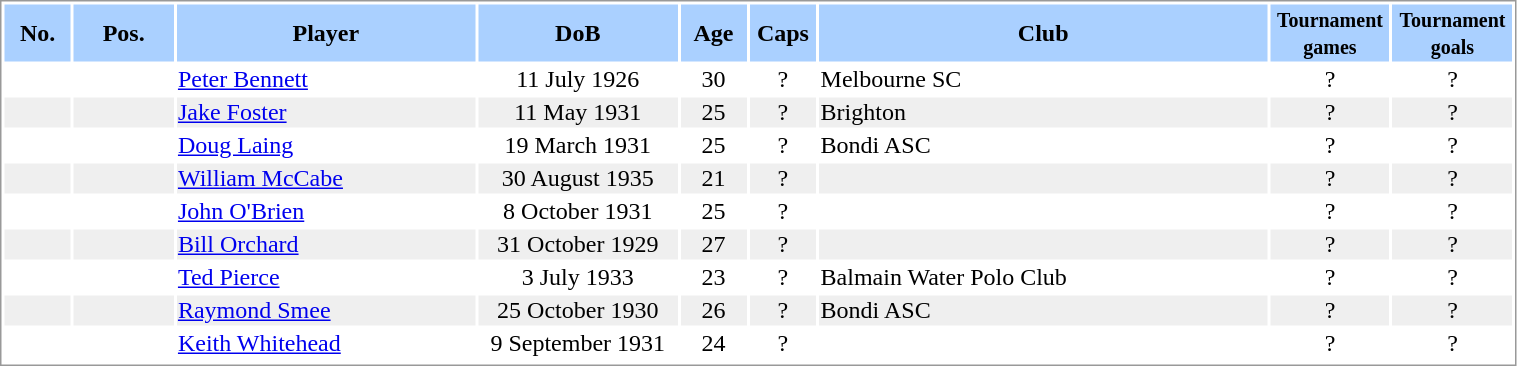<table border="0" width="80%" style="border: 1px solid #999; background-color:#FFFFFF; text-align:center">
<tr align="center" bgcolor="#AAD0FF">
<th width=4%>No.</th>
<th width=6%>Pos.</th>
<th width=18%>Player</th>
<th width=12%>DoB</th>
<th width=4%>Age</th>
<th width=4%>Caps</th>
<th width=27%>Club</th>
<th width=6%><small>Tournament<br>games</small></th>
<th width=6%><small>Tournament<br>goals</small></th>
</tr>
<tr>
<td></td>
<td></td>
<td align="left"><a href='#'>Peter Bennett</a></td>
<td>11 July 1926</td>
<td>30</td>
<td>?</td>
<td align="left"> Melbourne SC</td>
<td>?</td>
<td>?</td>
</tr>
<tr bgcolor="#EFEFEF">
<td></td>
<td></td>
<td align="left"><a href='#'>Jake Foster</a></td>
<td>11 May 1931</td>
<td>25</td>
<td>?</td>
<td align="left"> Brighton</td>
<td>?</td>
<td>?</td>
</tr>
<tr>
<td></td>
<td></td>
<td align="left"><a href='#'>Doug Laing</a></td>
<td>19 March 1931</td>
<td>25</td>
<td>?</td>
<td align="left"> Bondi ASC</td>
<td>?</td>
<td>?</td>
</tr>
<tr bgcolor="#EFEFEF">
<td></td>
<td></td>
<td align="left"><a href='#'>William McCabe</a></td>
<td>30 August 1935</td>
<td>21</td>
<td>?</td>
<td Melbourne SC="left"></td>
<td>?</td>
<td>?</td>
</tr>
<tr>
<td></td>
<td></td>
<td align="left"><a href='#'>John O'Brien</a></td>
<td>8 October 1931</td>
<td>25</td>
<td>?</td>
<td Richmond SC="left"></td>
<td>?</td>
<td>?</td>
</tr>
<tr bgcolor="#EFEFEF">
<td></td>
<td></td>
<td align="left"><a href='#'>Bill Orchard</a></td>
<td>31 October 1929</td>
<td>27</td>
<td>?</td>
<td Olympic SC="left"></td>
<td>?</td>
<td>?</td>
</tr>
<tr>
<td></td>
<td></td>
<td align="left"><a href='#'>Ted Pierce</a></td>
<td>3 July 1933</td>
<td>23</td>
<td>?</td>
<td align="left"> Balmain Water Polo Club</td>
<td>?</td>
<td>?</td>
</tr>
<tr bgcolor="#EFEFEF">
<td></td>
<td></td>
<td align="left"><a href='#'>Raymond Smee</a></td>
<td>25 October 1930</td>
<td>26</td>
<td>?</td>
<td align="left"> Bondi ASC</td>
<td>?</td>
<td>?</td>
</tr>
<tr>
<td></td>
<td></td>
<td align="left"><a href='#'>Keith Whitehead</a></td>
<td>9 September 1931</td>
<td>24</td>
<td>?</td>
<td Bondi="left"></td>
<td>?</td>
<td>?</td>
</tr>
<tr bgcolor="#EFEFEF">
</tr>
</table>
